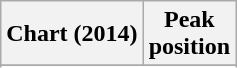<table class="wikitable sortable plainrowheaders">
<tr>
<th scope="col">Chart (2014)</th>
<th scope="col">Peak<br>position</th>
</tr>
<tr>
</tr>
<tr>
</tr>
<tr>
</tr>
</table>
